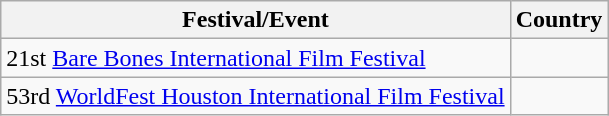<table class="wikitable">
<tr>
<th>Festival/Event</th>
<th>Country</th>
</tr>
<tr>
<td>21st <a href='#'>Bare Bones International Film Festival</a></td>
<td></td>
</tr>
<tr>
<td>53rd <a href='#'>WorldFest Houston International Film Festival</a></td>
<td></td>
</tr>
</table>
